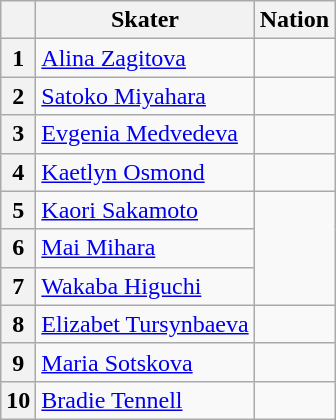<table class="wikitable sortable" style="text-align: left">
<tr>
<th scope="col"></th>
<th scope="col">Skater</th>
<th scope="col">Nation</th>
</tr>
<tr>
<th scope="row">1</th>
<td><a href='#'>Alina Zagitova</a></td>
<td></td>
</tr>
<tr>
<th scope="row">2</th>
<td><a href='#'>Satoko Miyahara</a></td>
<td></td>
</tr>
<tr>
<th scope="row">3</th>
<td><a href='#'>Evgenia Medvedeva</a></td>
<td></td>
</tr>
<tr>
<th scope="row">4</th>
<td><a href='#'>Kaetlyn Osmond</a></td>
<td></td>
</tr>
<tr>
<th scope="row">5</th>
<td><a href='#'>Kaori Sakamoto</a></td>
<td rowspan="3"></td>
</tr>
<tr>
<th scope="row">6</th>
<td><a href='#'>Mai Mihara</a></td>
</tr>
<tr>
<th scope="row">7</th>
<td><a href='#'>Wakaba Higuchi</a></td>
</tr>
<tr>
<th scope="row">8</th>
<td><a href='#'>Elizabet Tursynbaeva</a></td>
<td></td>
</tr>
<tr>
<th scope="row">9</th>
<td><a href='#'>Maria Sotskova</a></td>
<td></td>
</tr>
<tr>
<th scope="row">10</th>
<td><a href='#'>Bradie Tennell</a></td>
<td></td>
</tr>
</table>
